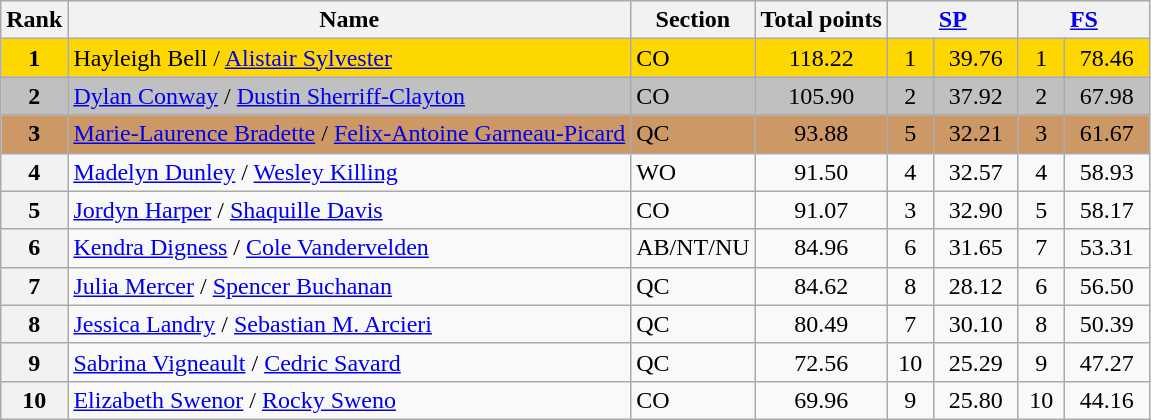<table class="wikitable sortable">
<tr>
<th>Rank</th>
<th>Name</th>
<th>Section</th>
<th>Total points</th>
<th colspan="2" width="80px"><a href='#'>SP</a></th>
<th colspan="2" width="80px"><a href='#'>FS</a></th>
</tr>
<tr bgcolor="gold">
<td align="center"><strong>1</strong></td>
<td>Hayleigh Bell / <a href='#'>Alistair Sylvester</a></td>
<td>CO</td>
<td align="center">118.22</td>
<td align="center">1</td>
<td align="center">39.76</td>
<td align="center">1</td>
<td align="center">78.46</td>
</tr>
<tr bgcolor="silver">
<td align="center"><strong>2</strong></td>
<td><a href='#'>Dylan Conway</a> / <a href='#'>Dustin Sherriff-Clayton</a></td>
<td>CO</td>
<td align="center">105.90</td>
<td align="center">2</td>
<td align="center">37.92</td>
<td align="center">2</td>
<td align="center">67.98</td>
</tr>
<tr bgcolor="cc9966">
<td align="center"><strong>3</strong></td>
<td><a href='#'>Marie-Laurence Bradette</a> / <a href='#'>Felix-Antoine Garneau-Picard</a></td>
<td>QC</td>
<td align="center">93.88</td>
<td align="center">5</td>
<td align="center">32.21</td>
<td align="center">3</td>
<td align="center">61.67</td>
</tr>
<tr>
<th>4</th>
<td><a href='#'>Madelyn Dunley</a> / <a href='#'>Wesley Killing</a></td>
<td>WO</td>
<td align="center">91.50</td>
<td align="center">4</td>
<td align="center">32.57</td>
<td align="center">4</td>
<td align="center">58.93</td>
</tr>
<tr>
<th>5</th>
<td><a href='#'>Jordyn Harper</a> / <a href='#'>Shaquille Davis</a></td>
<td>CO</td>
<td align="center">91.07</td>
<td align="center">3</td>
<td align="center">32.90</td>
<td align="center">5</td>
<td align="center">58.17</td>
</tr>
<tr>
<th>6</th>
<td><a href='#'>Kendra Digness</a> / <a href='#'>Cole Vandervelden</a></td>
<td>AB/NT/NU</td>
<td align="center">84.96</td>
<td align="center">6</td>
<td align="center">31.65</td>
<td align="center">7</td>
<td align="center">53.31</td>
</tr>
<tr>
<th>7</th>
<td><a href='#'>Julia Mercer</a> / <a href='#'>Spencer Buchanan</a></td>
<td>QC</td>
<td align="center">84.62</td>
<td align="center">8</td>
<td align="center">28.12</td>
<td align="center">6</td>
<td align="center">56.50</td>
</tr>
<tr>
<th>8</th>
<td><a href='#'>Jessica Landry</a> / <a href='#'>Sebastian M. Arcieri</a></td>
<td>QC</td>
<td align="center">80.49</td>
<td align="center">7</td>
<td align="center">30.10</td>
<td align="center">8</td>
<td align="center">50.39</td>
</tr>
<tr>
<th>9</th>
<td><a href='#'>Sabrina Vigneault</a> / <a href='#'>Cedric Savard</a></td>
<td>QC</td>
<td align="center">72.56</td>
<td align="center">10</td>
<td align="center">25.29</td>
<td align="center">9</td>
<td align="center">47.27</td>
</tr>
<tr>
<th>10</th>
<td><a href='#'>Elizabeth Swenor</a> / <a href='#'>Rocky Sweno</a></td>
<td>CO</td>
<td align="center">69.96</td>
<td align="center">9</td>
<td align="center">25.80</td>
<td align="center">10</td>
<td align="center">44.16</td>
</tr>
</table>
